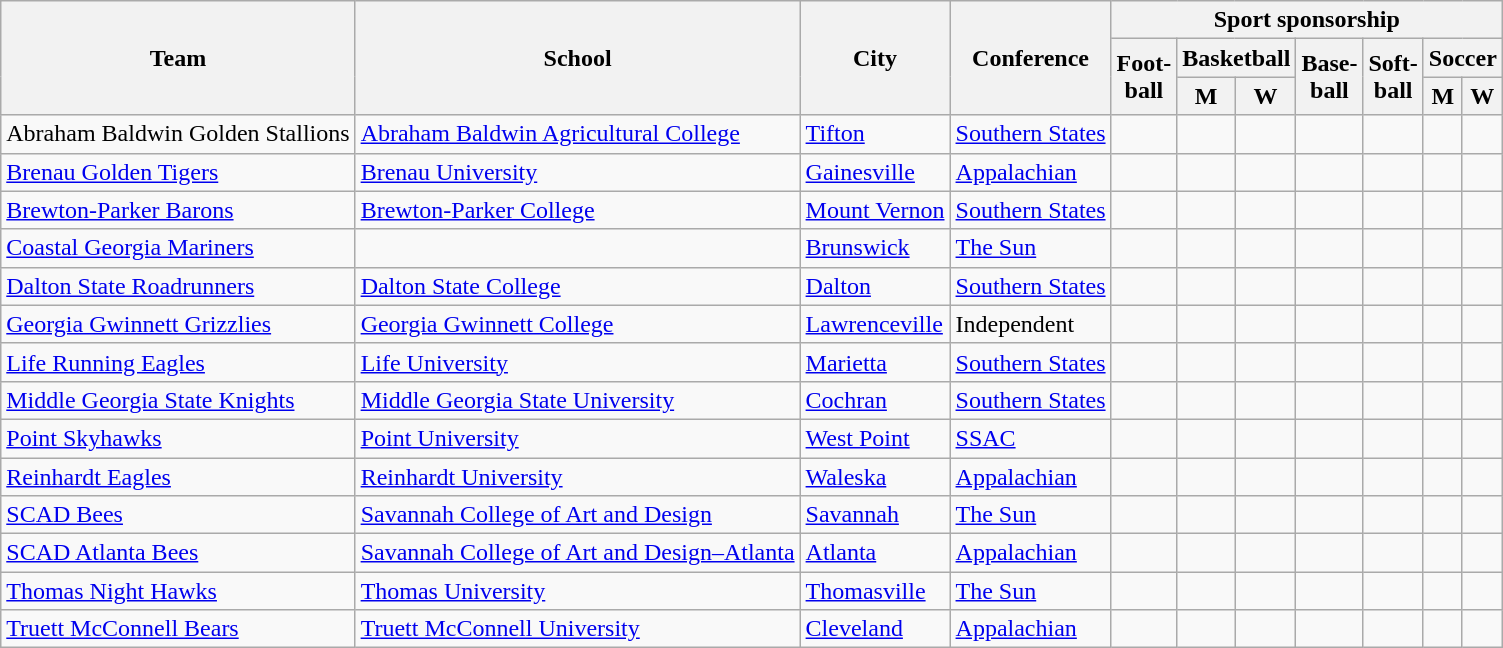<table class="sortable wikitable">
<tr>
<th rowspan=3>Team</th>
<th rowspan=3>School</th>
<th rowspan=3>City</th>
<th rowspan=3>Conference</th>
<th colspan=7>Sport sponsorship</th>
</tr>
<tr>
<th rowspan=2>Foot-<br>ball</th>
<th colspan=2>Basketball</th>
<th rowspan=2>Base-<br>ball</th>
<th rowspan=2>Soft-<br>ball</th>
<th colspan=2>Soccer</th>
</tr>
<tr>
<th>M</th>
<th>W</th>
<th>M</th>
<th>W</th>
</tr>
<tr>
<td>Abraham Baldwin Golden Stallions</td>
<td><a href='#'>Abraham Baldwin Agricultural College</a></td>
<td><a href='#'>Tifton</a></td>
<td><a href='#'>Southern States</a></td>
<td></td>
<td></td>
<td></td>
<td></td>
<td></td>
<td></td>
<td></td>
</tr>
<tr>
<td><a href='#'>Brenau Golden Tigers</a></td>
<td><a href='#'>Brenau University</a></td>
<td><a href='#'>Gainesville</a></td>
<td><a href='#'>Appalachian</a></td>
<td></td>
<td></td>
<td></td>
<td></td>
<td></td>
<td></td>
<td></td>
</tr>
<tr>
<td><a href='#'>Brewton-Parker Barons</a></td>
<td><a href='#'>Brewton-Parker College</a></td>
<td><a href='#'>Mount Vernon</a></td>
<td><a href='#'>Southern States</a></td>
<td></td>
<td></td>
<td></td>
<td></td>
<td></td>
<td></td>
<td></td>
</tr>
<tr>
<td><a href='#'>Coastal Georgia Mariners</a></td>
<td></td>
<td><a href='#'>Brunswick</a></td>
<td><a href='#'>The Sun</a></td>
<td></td>
<td></td>
<td></td>
<td></td>
<td></td>
<td></td>
<td></td>
</tr>
<tr>
<td><a href='#'>Dalton State Roadrunners</a></td>
<td><a href='#'>Dalton State College</a></td>
<td><a href='#'>Dalton</a></td>
<td><a href='#'>Southern States</a></td>
<td></td>
<td></td>
<td></td>
<td></td>
<td></td>
<td></td>
<td></td>
</tr>
<tr>
<td><a href='#'>Georgia Gwinnett Grizzlies</a></td>
<td><a href='#'>Georgia Gwinnett College</a></td>
<td><a href='#'>Lawrenceville</a></td>
<td>Independent</td>
<td></td>
<td> </td>
<td> </td>
<td></td>
<td></td>
<td></td>
<td></td>
</tr>
<tr>
<td><a href='#'>Life Running Eagles</a></td>
<td><a href='#'>Life University</a></td>
<td><a href='#'>Marietta</a></td>
<td><a href='#'>Southern States</a></td>
<td> </td>
<td></td>
<td></td>
<td></td>
<td></td>
<td></td>
<td></td>
</tr>
<tr>
<td><a href='#'>Middle Georgia State Knights</a></td>
<td><a href='#'>Middle Georgia State University</a></td>
<td><a href='#'>Cochran</a></td>
<td><a href='#'>Southern States</a></td>
<td></td>
<td></td>
<td></td>
<td></td>
<td></td>
<td></td>
<td></td>
</tr>
<tr>
<td><a href='#'>Point Skyhawks</a></td>
<td><a href='#'>Point University</a></td>
<td><a href='#'>West Point</a></td>
<td><a href='#'>SSAC</a></td>
<td> </td>
<td></td>
<td></td>
<td></td>
<td></td>
<td></td>
<td></td>
</tr>
<tr>
<td><a href='#'>Reinhardt Eagles</a></td>
<td><a href='#'>Reinhardt University</a></td>
<td><a href='#'>Waleska</a></td>
<td><a href='#'>Appalachian</a></td>
<td> </td>
<td></td>
<td></td>
<td></td>
<td></td>
<td></td>
<td></td>
</tr>
<tr>
<td><a href='#'>SCAD Bees</a></td>
<td><a href='#'>Savannah College of Art and Design</a></td>
<td><a href='#'>Savannah</a></td>
<td><a href='#'>The Sun</a></td>
<td></td>
<td></td>
<td></td>
<td></td>
<td></td>
<td></td>
<td></td>
</tr>
<tr>
<td><a href='#'>SCAD Atlanta Bees</a></td>
<td><a href='#'>Savannah College of Art and Design–Atlanta</a></td>
<td><a href='#'>Atlanta</a></td>
<td><a href='#'>Appalachian</a></td>
<td></td>
<td></td>
<td></td>
<td></td>
<td></td>
<td></td>
<td></td>
</tr>
<tr>
<td><a href='#'>Thomas Night Hawks</a></td>
<td><a href='#'>Thomas University</a></td>
<td><a href='#'>Thomasville</a></td>
<td><a href='#'>The Sun</a></td>
<td> </td>
<td></td>
<td></td>
<td></td>
<td></td>
<td></td>
<td></td>
</tr>
<tr>
<td><a href='#'>Truett McConnell Bears</a></td>
<td><a href='#'>Truett McConnell University</a></td>
<td><a href='#'>Cleveland</a></td>
<td><a href='#'>Appalachian</a></td>
<td></td>
<td></td>
<td></td>
<td></td>
<td></td>
<td></td>
<td></td>
</tr>
</table>
